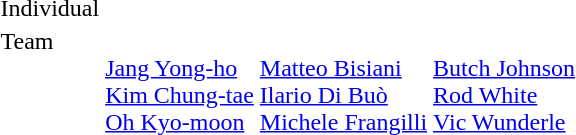<table>
<tr>
<td>Individual<br></td>
<td></td>
<td></td>
<td></td>
</tr>
<tr valign="top">
<td>Team<br></td>
<td><br><a href='#'>Jang Yong-ho</a><br><a href='#'>Kim Chung-tae</a><br><a href='#'>Oh Kyo-moon</a></td>
<td><br><a href='#'>Matteo Bisiani</a><br><a href='#'>Ilario Di Buò</a><br><a href='#'>Michele Frangilli</a></td>
<td><br><a href='#'>Butch Johnson</a><br><a href='#'>Rod White</a><br><a href='#'>Vic Wunderle</a></td>
</tr>
</table>
